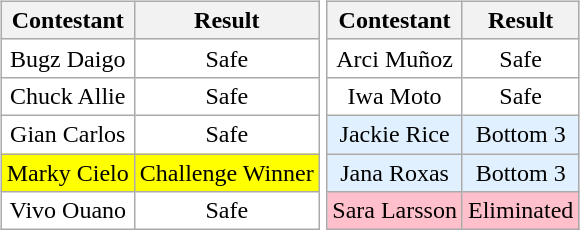<table>
<tr>
<td><br><table class="wikitable sortable nowrap" style="margin:auto; text-align:center">
<tr>
<th scope="col">Contestant</th>
<th scope="col">Result</th>
</tr>
<tr>
<td bgcolor=#FFFFFF>Bugz Daigo</td>
<td bgcolor=#FFFFFF>Safe</td>
</tr>
<tr>
<td bgcolor=#FFFFFF>Chuck Allie</td>
<td bgcolor=#FFFFFF>Safe</td>
</tr>
<tr>
<td bgcolor=#FFFFFF>Gian Carlos</td>
<td bgcolor=#FFFFFF>Safe</td>
</tr>
<tr>
<td bgcolor=#FFFF00>Marky Cielo</td>
<td bgcolor=#FFFF00>Challenge Winner</td>
</tr>
<tr>
<td bgcolor=#FFFFFF>Vivo Ouano</td>
<td bgcolor=#FFFFFF>Safe</td>
</tr>
</table>
</td>
<td><br><table class="wikitable sortable nowrap" style="margin:auto; text-align:center">
<tr>
<th scope="col">Contestant</th>
<th scope="col">Result</th>
</tr>
<tr>
<td bgcolor=#FFFFFF>Arci Muñoz</td>
<td bgcolor=#FFFFFF>Safe</td>
</tr>
<tr>
<td bgcolor=#FFFFFF>Iwa Moto</td>
<td bgcolor=#FFFFFF>Safe</td>
</tr>
<tr>
<td bgcolor=#e0f0ff>Jackie Rice</td>
<td bgcolor=#e0f0ff>Bottom 3</td>
</tr>
<tr>
<td bgcolor=#e0f0ff>Jana Roxas</td>
<td bgcolor=#e0f0ff>Bottom 3</td>
</tr>
<tr>
<td bgcolor=pink>Sara Larsson</td>
<td bgcolor=pink>Eliminated</td>
</tr>
</table>
</td>
</tr>
</table>
